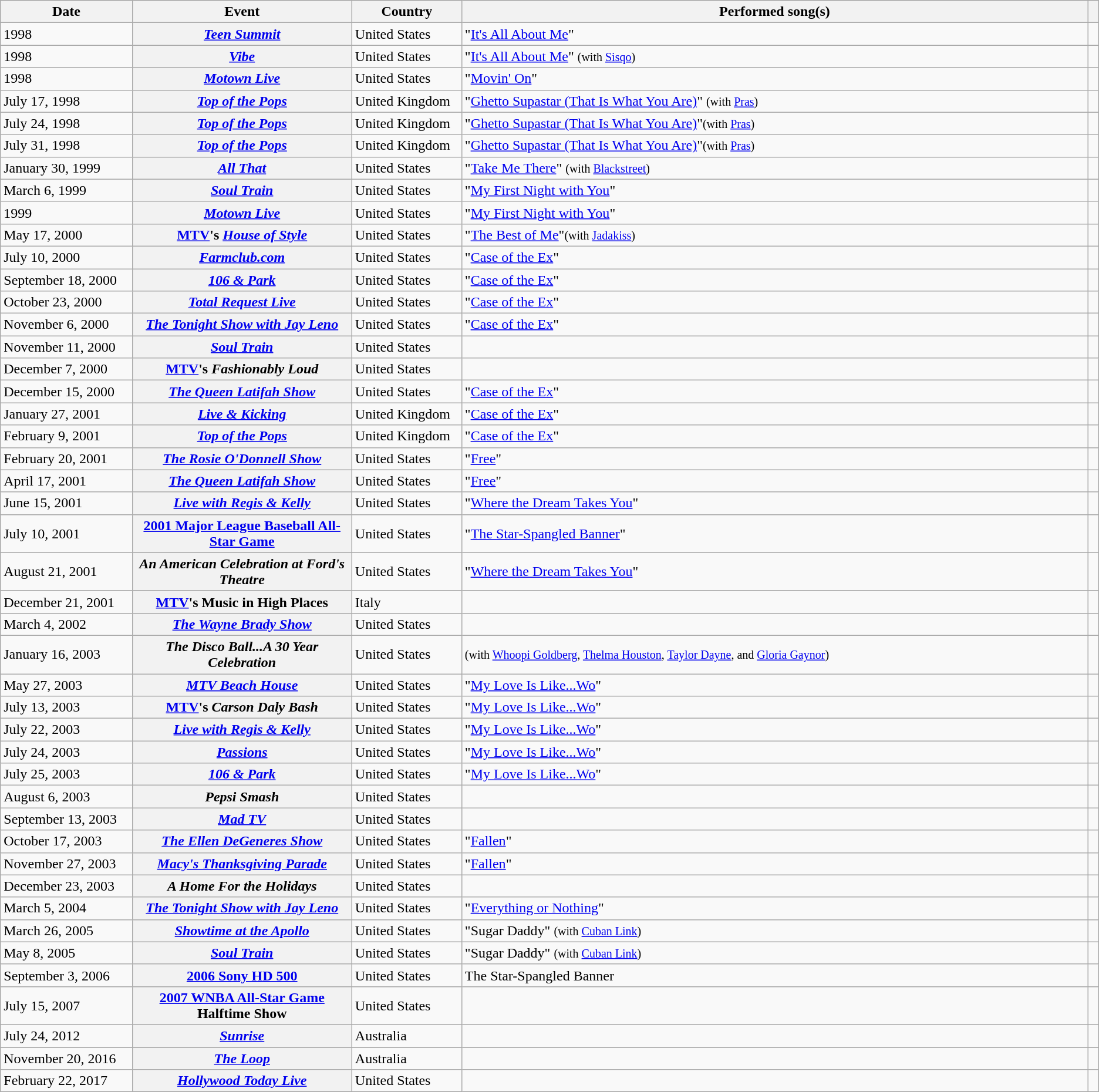<table class="wikitable sortable plainrowheaders">
<tr>
<th style="width:12%;">Date</th>
<th style="width:20%;">Event</th>
<th style="width:10%;">Country</th>
<th>Performed song(s)</th>
<th scope="col" class="unsortable"></th>
</tr>
<tr>
<td>1998</td>
<th scope="row"><em><a href='#'>Teen Summit</a></em></th>
<td>United States</td>
<td>"<a href='#'>It's All About Me</a>"</td>
<td style="text-align:center;"></td>
</tr>
<tr>
<td>1998</td>
<th scope="row"><em><a href='#'>Vibe</a></em></th>
<td>United States</td>
<td>"<a href='#'>It's All About Me</a>" <small>(with <a href='#'>Sisqo</a>)</small></td>
<td style="text-align:center;"></td>
</tr>
<tr>
<td>1998</td>
<th scope="row"><em><a href='#'>Motown Live</a></em></th>
<td>United States</td>
<td>"<a href='#'>Movin' On</a>"</td>
<td style="text-align:center;"></td>
</tr>
<tr>
<td>July 17, 1998</td>
<th scope="row"><em><a href='#'>Top of the Pops</a></em></th>
<td>United Kingdom</td>
<td>"<a href='#'>Ghetto Supastar (That Is What You Are)</a>" <small>(with <a href='#'>Pras</a>)</small></td>
<td style="text-align:center;"></td>
</tr>
<tr>
<td>July 24, 1998</td>
<th scope="row"><em><a href='#'>Top of the Pops</a></em></th>
<td>United Kingdom</td>
<td>"<a href='#'>Ghetto Supastar (That Is What You Are)</a>"<small>(with <a href='#'>Pras</a>)</small></td>
<td style="text-align:center;"></td>
</tr>
<tr>
<td>July 31, 1998</td>
<th scope="row"><em><a href='#'>Top of the Pops</a></em></th>
<td>United Kingdom</td>
<td>"<a href='#'>Ghetto Supastar (That Is What You Are)</a>"<small>(with <a href='#'>Pras</a>)</small></td>
<td style="text-align:center;"></td>
</tr>
<tr>
<td>January 30, 1999</td>
<th scope="row"><em><a href='#'>All That</a></em></th>
<td>United States</td>
<td>"<a href='#'>Take Me There</a>" <small>(with <a href='#'>Blackstreet</a>)</small></td>
<td style="text-align:center;"></td>
</tr>
<tr>
<td>March 6, 1999</td>
<th scope="row"><em><a href='#'>Soul Train</a></em></th>
<td>United States</td>
<td>"<a href='#'>My First Night with You</a>"</td>
<td style="text-align:center;"></td>
</tr>
<tr>
<td>1999</td>
<th scope="row"><em><a href='#'>Motown Live</a></em></th>
<td>United States</td>
<td>"<a href='#'>My First Night with You</a>"</td>
<td style="text-align:center;"></td>
</tr>
<tr>
<td>May 17, 2000</td>
<th scope="row"><a href='#'>MTV</a>'s <em><a href='#'>House of Style</a></em></th>
<td>United States</td>
<td>"<a href='#'>The Best of Me</a>"<small>(with <a href='#'>Jadakiss</a>)</small></td>
<td style="text-align:center;"></td>
</tr>
<tr>
<td>July 10, 2000</td>
<th scope="row"><em><a href='#'>Farmclub.com</a></em></th>
<td>United States</td>
<td>"<a href='#'>Case of the Ex</a>"</td>
<td style="text-align:center;"></td>
</tr>
<tr>
<td>September 18, 2000</td>
<th scope="row"><em><a href='#'>106 & Park</a></em></th>
<td>United States</td>
<td>"<a href='#'>Case of the Ex</a>"</td>
<td style="text-align:center;"></td>
</tr>
<tr>
<td>October 23, 2000</td>
<th scope="row"><em><a href='#'>Total Request Live</a></em></th>
<td>United States</td>
<td>"<a href='#'>Case of the Ex</a>"</td>
<td style="text-align:center;"></td>
</tr>
<tr>
<td>November 6, 2000</td>
<th scope="row"><em><a href='#'>The Tonight Show with Jay Leno</a></em></th>
<td>United States</td>
<td>"<a href='#'>Case of the Ex</a>"</td>
<td style="text-align:center;"></td>
</tr>
<tr>
<td>November 11, 2000</td>
<th scope="row"><em><a href='#'>Soul Train</a></em></th>
<td>United States</td>
<td></td>
<td style="text-align:center;"></td>
</tr>
<tr>
<td>December 7, 2000</td>
<th scope="row"><a href='#'>MTV</a>'s <em>Fashionably Loud</em></th>
<td>United States</td>
<td></td>
<td style="text-align:center;"></td>
</tr>
<tr>
<td>December 15, 2000</td>
<th scope="row"><em><a href='#'>The Queen Latifah Show</a></em></th>
<td>United States</td>
<td>"<a href='#'>Case of the Ex</a>"</td>
<td style="text-align:center;"></td>
</tr>
<tr>
<td>January 27, 2001</td>
<th scope="row"><em><a href='#'>Live & Kicking</a></em></th>
<td>United Kingdom</td>
<td>"<a href='#'>Case of the Ex</a>"</td>
<td style="text-align:center;"></td>
</tr>
<tr>
<td>February 9, 2001</td>
<th scope="row"><em><a href='#'>Top of the Pops</a></em></th>
<td>United Kingdom</td>
<td>"<a href='#'>Case of the Ex</a>"</td>
<td style="text-align:center;"></td>
</tr>
<tr>
<td>February 20, 2001</td>
<th scope="row"><em><a href='#'>The Rosie O'Donnell Show</a></em></th>
<td>United States</td>
<td>"<a href='#'>Free</a>"</td>
<td style="text-align:center;"></td>
</tr>
<tr>
<td>April 17, 2001</td>
<th scope="row"><em><a href='#'>The Queen Latifah Show</a></em></th>
<td>United States</td>
<td>"<a href='#'>Free</a>"</td>
<td style="text-align:center;"></td>
</tr>
<tr>
<td>June 15, 2001</td>
<th scope="row"><em><a href='#'>Live with Regis & Kelly</a></em></th>
<td>United States</td>
<td>"<a href='#'>Where the Dream Takes You</a>"</td>
<td style="text-align:center;"></td>
</tr>
<tr>
<td>July 10, 2001</td>
<th scope="row"><a href='#'>2001 Major League Baseball All-Star Game</a></th>
<td>United States</td>
<td>"<a href='#'>The Star-Spangled Banner</a>"</td>
<td style="text-align:center;"></td>
</tr>
<tr>
<td>August 21, 2001</td>
<th scope="row"><em>An American Celebration at Ford's Theatre</em></th>
<td>United States</td>
<td>"<a href='#'>Where the Dream Takes You</a>"</td>
<td style="text-align:center;"></td>
</tr>
<tr>
<td>December 21, 2001</td>
<th scope="row"><a href='#'>MTV</a>'s Music in High Places</th>
<td>Italy</td>
<td></td>
<td style="text-align:center;"></td>
</tr>
<tr>
<td>March 4, 2002</td>
<th scope="row"><em><a href='#'>The Wayne Brady Show</a></em></th>
<td>United States</td>
<td></td>
<td style="text-align:center;"></td>
</tr>
<tr>
<td>January 16, 2003</td>
<th scope="row"><em>The Disco Ball...A 30 Year Celebration</em></th>
<td>United States</td>
<td> <small> (with <a href='#'>Whoopi Goldberg</a>, <a href='#'>Thelma Houston</a>, <a href='#'>Taylor Dayne</a>, and <a href='#'>Gloria Gaynor</a>)</small></td>
<td style="text-align:center;"></td>
</tr>
<tr>
<td>May 27, 2003</td>
<th scope="row"><em><a href='#'>MTV Beach House</a></em></th>
<td>United States</td>
<td>"<a href='#'>My Love Is Like...Wo</a>"</td>
<td style="text-align:center;"></td>
</tr>
<tr>
<td>July 13, 2003</td>
<th scope="row"><a href='#'>MTV</a>'s <em>Carson Daly Bash</em></th>
<td>United States</td>
<td>"<a href='#'>My Love Is Like...Wo</a>"</td>
<td style="text-align:center;"></td>
</tr>
<tr>
<td>July 22, 2003</td>
<th scope="row"><em><a href='#'>Live with Regis & Kelly</a></em></th>
<td>United States</td>
<td>"<a href='#'>My Love Is Like...Wo</a>"</td>
<td style="text-align:center;"></td>
</tr>
<tr>
<td>July 24, 2003</td>
<th scope="row"><em><a href='#'>Passions</a></em></th>
<td>United States</td>
<td>"<a href='#'>My Love Is Like...Wo</a>"</td>
<td style="text-align:center;"></td>
</tr>
<tr>
<td>July 25, 2003</td>
<th scope="row"><em><a href='#'>106 & Park</a></em></th>
<td>United States</td>
<td>"<a href='#'>My Love Is Like...Wo</a>"</td>
<td style="text-align:center;"></td>
</tr>
<tr>
<td>August 6, 2003</td>
<th scope="row"><em>Pepsi Smash</em></th>
<td>United States</td>
<td></td>
<td style="text-align:center;"></td>
</tr>
<tr>
<td>September 13, 2003</td>
<th scope="row"><em><a href='#'>Mad TV</a></em></th>
<td>United States</td>
<td></td>
<td style="text-align:center;"></td>
</tr>
<tr>
<td>October 17, 2003</td>
<th scope="row"><em><a href='#'>The Ellen DeGeneres Show</a></em></th>
<td>United States</td>
<td>"<a href='#'>Fallen</a>"</td>
<td style="text-align:center;"></td>
</tr>
<tr>
<td>November 27, 2003</td>
<th scope="row"><em><a href='#'>Macy's Thanksgiving Parade</a></em></th>
<td>United States</td>
<td>"<a href='#'>Fallen</a>"</td>
<td style="text-align:center;"></td>
</tr>
<tr>
<td>December 23, 2003</td>
<th scope="row"><em>A Home For the Holidays</em></th>
<td>United States</td>
<td></td>
<td style="text-align:center;"></td>
</tr>
<tr>
<td>March 5, 2004</td>
<th scope="row"><em><a href='#'>The Tonight Show with Jay Leno</a></em></th>
<td>United States</td>
<td>"<a href='#'>Everything or Nothing</a>"</td>
<td style="text-align:center;"></td>
</tr>
<tr>
<td>March 26, 2005</td>
<th scope="row"><em><a href='#'>Showtime at the Apollo</a></em></th>
<td>United States</td>
<td>"Sugar Daddy" <small>(with <a href='#'>Cuban Link</a>)</small></td>
<td style="text-align:center;"></td>
</tr>
<tr>
<td>May 8, 2005</td>
<th scope="row"><em><a href='#'>Soul Train</a></em></th>
<td>United States</td>
<td>"Sugar Daddy" <small>(with <a href='#'>Cuban Link</a>)</small></td>
<td style="text-align:center;"></td>
</tr>
<tr>
<td>September 3, 2006</td>
<th scope="row"><a href='#'>2006 Sony HD 500</a></th>
<td>United States</td>
<td>The Star-Spangled Banner</td>
<td style="text-align:center;"></td>
</tr>
<tr>
<td>July 15, 2007</td>
<th scope="row"><a href='#'>2007 WNBA All-Star Game</a> Halftime Show</th>
<td>United States</td>
<td></td>
<td style="text-align:center;"></td>
</tr>
<tr>
<td>July 24, 2012</td>
<th scope="row"><em><a href='#'>Sunrise</a></em></th>
<td>Australia</td>
<td></td>
<td style="text-align:center;"></td>
</tr>
<tr>
<td>November 20, 2016</td>
<th scope="row"><em><a href='#'>The Loop</a></em></th>
<td>Australia</td>
<td></td>
<td></td>
</tr>
<tr>
<td>February 22, 2017</td>
<th scope="row"><em><a href='#'>Hollywood Today Live</a></em></th>
<td>United States</td>
<td></td>
<td style="text-align:center;"></td>
</tr>
</table>
